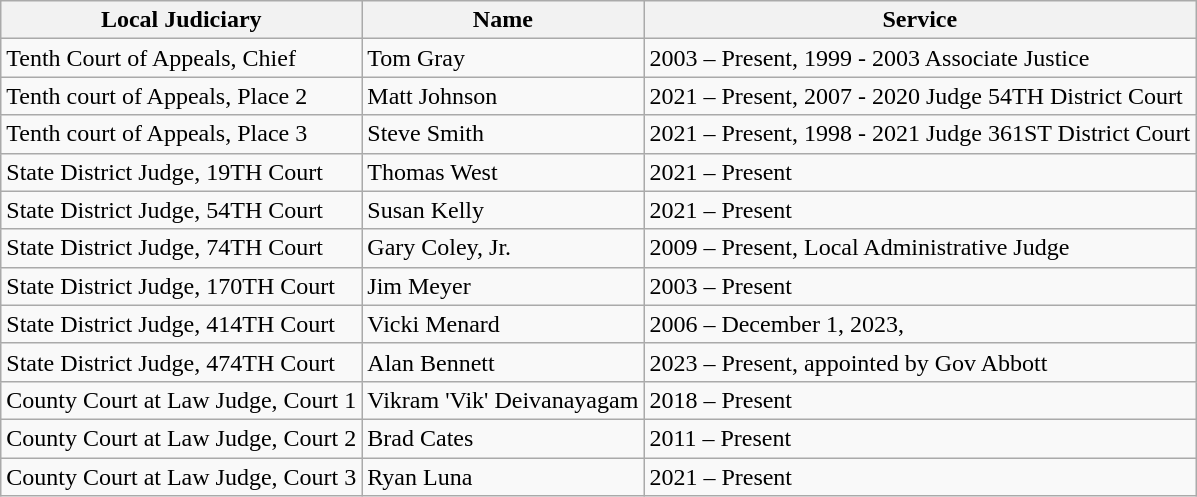<table class="wikitable">
<tr>
<th>Local Judiciary</th>
<th>Name</th>
<th>Service</th>
</tr>
<tr>
<td>Tenth Court of Appeals, Chief</td>
<td>Tom Gray</td>
<td>2003 – Present, 1999 - 2003 Associate Justice</td>
</tr>
<tr>
<td>Tenth court of Appeals, Place 2</td>
<td>Matt Johnson</td>
<td>2021 – Present, 2007 - 2020 Judge 54TH District Court</td>
</tr>
<tr>
<td>Tenth court of Appeals, Place 3</td>
<td>Steve Smith</td>
<td>2021 – Present, 1998 - 2021 Judge 361ST District Court</td>
</tr>
<tr>
<td>State District Judge, 19TH Court</td>
<td>Thomas West</td>
<td>2021 – Present</td>
</tr>
<tr>
<td>State District Judge, 54TH Court</td>
<td>Susan Kelly</td>
<td>2021 – Present</td>
</tr>
<tr>
<td>State District Judge, 74TH Court</td>
<td>Gary Coley, Jr.</td>
<td>2009 – Present, Local Administrative Judge</td>
</tr>
<tr>
<td>State District Judge, 170TH Court</td>
<td>Jim Meyer</td>
<td>2003 – Present</td>
</tr>
<tr>
<td>State District Judge, 414TH Court</td>
<td>Vicki Menard</td>
<td>2006 – December 1, 2023,</td>
</tr>
<tr>
<td>State District Judge, 474TH Court</td>
<td>Alan Bennett</td>
<td>2023 – Present, appointed by Gov Abbott</td>
</tr>
<tr>
<td>County Court at Law Judge, Court 1</td>
<td>Vikram 'Vik' Deivanayagam</td>
<td>2018 – Present</td>
</tr>
<tr>
<td>County Court at Law Judge, Court 2</td>
<td>Brad Cates</td>
<td>2011 – Present</td>
</tr>
<tr>
<td>County Court at Law Judge, Court 3</td>
<td>Ryan Luna</td>
<td>2021 – Present</td>
</tr>
</table>
